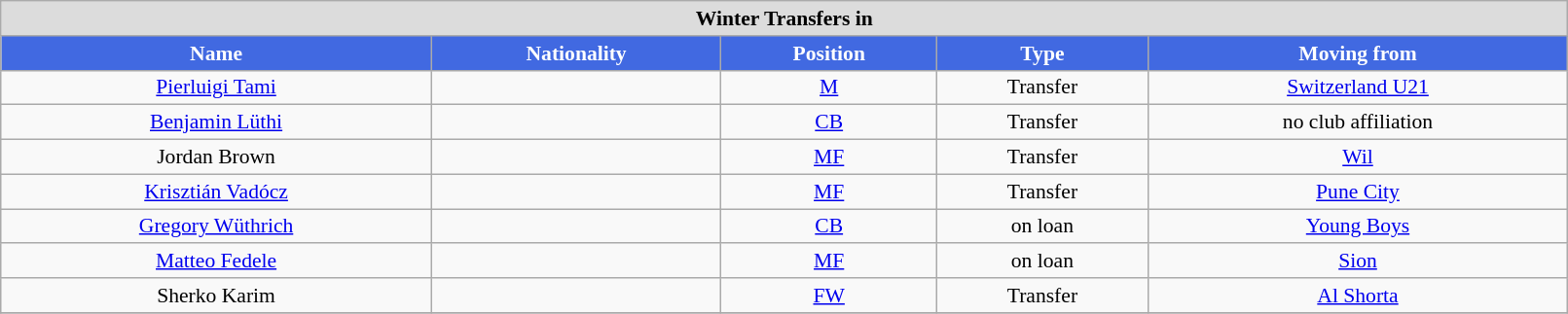<table class="wikitable"  style="text-align:center; font-size:90%; width:85%;">
<tr>
<th colspan="11"  style="background:#dcdcdc; text-align:center;">Winter Transfers in</th>
</tr>
<tr>
<th style="background:#4169E1; color:white; text-align:center;">Name</th>
<th style="background:#4169E1; color:white; text-align:center;">Nationality</th>
<th style="background:#4169E1; color:white; text-align:center;">Position</th>
<th style="background:#4169E1; color:white; text-align:center;">Type</th>
<th style="background:#4169E1; color:white; text-align:center;">Moving from</th>
</tr>
<tr>
<td><a href='#'>Pierluigi Tami</a></td>
<td></td>
<td><a href='#'>M</a></td>
<td>Transfer</td>
<td> <a href='#'>Switzerland U21</a></td>
</tr>
<tr>
<td><a href='#'>Benjamin Lüthi</a></td>
<td></td>
<td><a href='#'>CB</a></td>
<td>Transfer</td>
<td>no club affiliation</td>
</tr>
<tr>
<td>Jordan Brown</td>
<td></td>
<td><a href='#'>MF</a></td>
<td>Transfer</td>
<td> <a href='#'>Wil</a></td>
</tr>
<tr>
<td><a href='#'>Krisztián Vadócz</a></td>
<td></td>
<td><a href='#'>MF</a></td>
<td>Transfer</td>
<td> <a href='#'>Pune City</a></td>
</tr>
<tr>
<td><a href='#'>Gregory Wüthrich</a></td>
<td></td>
<td><a href='#'>CB</a></td>
<td>on loan</td>
<td> <a href='#'>Young Boys</a></td>
</tr>
<tr>
<td><a href='#'>Matteo Fedele</a></td>
<td></td>
<td><a href='#'>MF</a></td>
<td>on loan</td>
<td> <a href='#'>Sion</a></td>
</tr>
<tr>
<td>Sherko Karim</td>
<td></td>
<td><a href='#'>FW</a></td>
<td>Transfer</td>
<td> <a href='#'>Al Shorta</a></td>
</tr>
<tr>
</tr>
</table>
